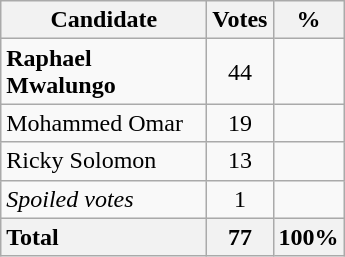<table class="wikitable" style="text-align: center;">
<tr>
<th width="130">Candidate</th>
<th>Votes</th>
<th>%</th>
</tr>
<tr>
<td style="text-align: left;"><strong>Raphael Mwalungo</strong></td>
<td>44</td>
<td></td>
</tr>
<tr>
<td style="text-align: left;">Mohammed Omar</td>
<td>19</td>
<td></td>
</tr>
<tr>
<td style="text-align: left;">Ricky Solomon</td>
<td>13</td>
<td></td>
</tr>
<tr>
<td style="text-align: left;"><em>Spoiled votes</em></td>
<td>1</td>
<td></td>
</tr>
<tr>
<th style="text-align: left;">Total</th>
<th>77</th>
<th>100%</th>
</tr>
</table>
